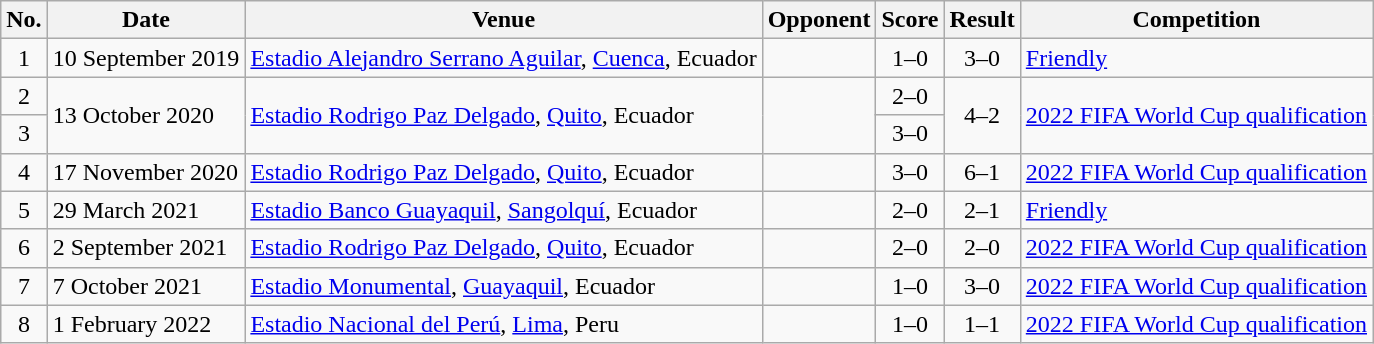<table class="wikitable sortable">
<tr>
<th scope="col">No.</th>
<th scope="col">Date</th>
<th scope="col">Venue</th>
<th scope="col">Opponent</th>
<th scope="col">Score</th>
<th scope="col">Result</th>
<th scope="col">Competition</th>
</tr>
<tr>
<td align="center">1</td>
<td>10 September 2019</td>
<td><a href='#'>Estadio Alejandro Serrano Aguilar</a>, <a href='#'>Cuenca</a>, Ecuador</td>
<td></td>
<td align="center">1–0</td>
<td align="center">3–0</td>
<td><a href='#'>Friendly</a></td>
</tr>
<tr>
<td align="center">2</td>
<td rowspan="2">13 October 2020</td>
<td rowspan="2"><a href='#'>Estadio Rodrigo Paz Delgado</a>, <a href='#'>Quito</a>, Ecuador</td>
<td rowspan="2"></td>
<td align="center">2–0</td>
<td rowspan="2" align="center">4–2</td>
<td rowspan="2"><a href='#'>2022 FIFA World Cup qualification</a></td>
</tr>
<tr>
<td align="center">3</td>
<td align="center">3–0</td>
</tr>
<tr>
<td align="center">4</td>
<td>17 November 2020</td>
<td><a href='#'>Estadio Rodrigo Paz Delgado</a>, <a href='#'>Quito</a>, Ecuador</td>
<td></td>
<td align="center">3–0</td>
<td align="center">6–1</td>
<td><a href='#'>2022 FIFA World Cup qualification</a></td>
</tr>
<tr>
<td align="center">5</td>
<td>29 March 2021</td>
<td><a href='#'>Estadio Banco Guayaquil</a>, <a href='#'>Sangolquí</a>, Ecuador</td>
<td></td>
<td align="center">2–0</td>
<td align="center">2–1</td>
<td><a href='#'>Friendly</a></td>
</tr>
<tr>
<td align="center">6</td>
<td>2 September 2021</td>
<td><a href='#'>Estadio Rodrigo Paz Delgado</a>, <a href='#'>Quito</a>, Ecuador</td>
<td></td>
<td align="center">2–0</td>
<td align="center">2–0</td>
<td><a href='#'>2022 FIFA World Cup qualification</a></td>
</tr>
<tr>
<td align="center">7</td>
<td>7 October 2021</td>
<td><a href='#'>Estadio Monumental</a>, <a href='#'>Guayaquil</a>, Ecuador</td>
<td></td>
<td align="center">1–0</td>
<td align="center">3–0</td>
<td><a href='#'>2022 FIFA World Cup qualification</a></td>
</tr>
<tr>
<td align="center">8</td>
<td>1 February 2022</td>
<td><a href='#'>Estadio Nacional del Perú</a>, <a href='#'>Lima</a>, Peru</td>
<td></td>
<td align="center">1–0</td>
<td align="center">1–1</td>
<td><a href='#'>2022 FIFA World Cup qualification</a></td>
</tr>
</table>
